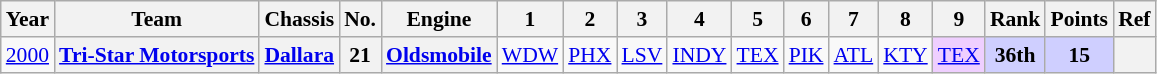<table class="wikitable" style="text-align:center; font-size:90%">
<tr>
<th>Year</th>
<th>Team</th>
<th>Chassis</th>
<th>No.</th>
<th>Engine</th>
<th>1</th>
<th>2</th>
<th>3</th>
<th>4</th>
<th>5</th>
<th>6</th>
<th>7</th>
<th>8</th>
<th>9</th>
<th>Rank</th>
<th>Points</th>
<th>Ref</th>
</tr>
<tr>
<td rowspan=1><a href='#'>2000</a></td>
<th><a href='#'>Tri-Star Motorsports</a></th>
<th><a href='#'>Dallara</a></th>
<th>21</th>
<th rowspan=1><a href='#'>Oldsmobile</a></th>
<td><a href='#'>WDW</a></td>
<td><a href='#'>PHX</a></td>
<td><a href='#'>LSV</a></td>
<td><a href='#'>INDY</a></td>
<td><a href='#'>TEX</a></td>
<td><a href='#'>PIK</a></td>
<td><a href='#'>ATL</a></td>
<td><a href='#'>KTY</a></td>
<td style="background:#EFCFFF;"><a href='#'>TEX</a><br></td>
<th rowspan=1 style="background:#CFCFFF;">36th</th>
<th rowspan=1 style="background:#CFCFFF;">15</th>
<th></th>
</tr>
</table>
